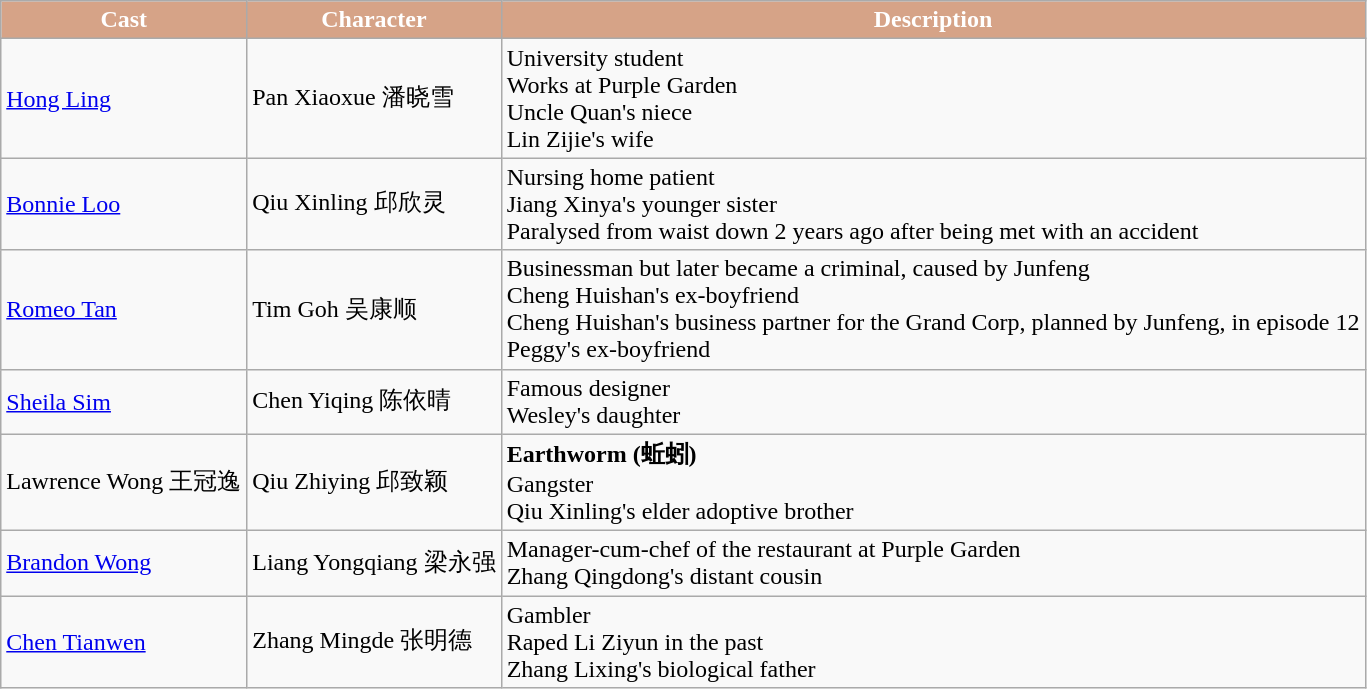<table class="wikitable">
<tr>
<th style="background:#d6a387; color:white">Cast</th>
<th style="background:#d6a387; color:white">Character</th>
<th style="background:#d6a387; color:white">Description</th>
</tr>
<tr>
<td><a href='#'>Hong Ling</a></td>
<td>Pan Xiaoxue 潘晓雪</td>
<td>University student<br>Works at Purple Garden<br>Uncle Quan's niece<br>Lin Zijie's wife</td>
</tr>
<tr>
<td><a href='#'>Bonnie Loo</a></td>
<td>Qiu Xinling 邱欣灵</td>
<td>Nursing home patient <br> Jiang Xinya's younger sister <br> Paralysed from waist down 2 years ago after being met with an accident</td>
</tr>
<tr>
<td><a href='#'>Romeo Tan</a></td>
<td>Tim Goh 吴康顺</td>
<td>Businessman but later became a criminal, caused by Junfeng <br> Cheng Huishan's ex-boyfriend <br> Cheng Huishan's business partner for the Grand Corp, planned by Junfeng, in episode 12 <br> Peggy's ex-boyfriend</td>
</tr>
<tr>
<td><a href='#'>Sheila Sim</a></td>
<td>Chen Yiqing 陈依晴</td>
<td>Famous designer <br> Wesley's daughter</td>
</tr>
<tr>
<td>Lawrence Wong 王冠逸</td>
<td>Qiu Zhiying 邱致颖</td>
<td><strong>Earthworm (蚯蚓)</strong> <br> Gangster <br> Qiu Xinling's elder adoptive brother</td>
</tr>
<tr>
<td><a href='#'>Brandon Wong</a></td>
<td>Liang Yongqiang 梁永强</td>
<td>Manager-cum-chef of the restaurant at Purple Garden <br> Zhang Qingdong's distant cousin</td>
</tr>
<tr>
<td><a href='#'>Chen Tianwen</a></td>
<td>Zhang Mingde 张明德</td>
<td>Gambler <br> Raped Li Ziyun in the past <br> Zhang Lixing's biological father</td>
</tr>
</table>
